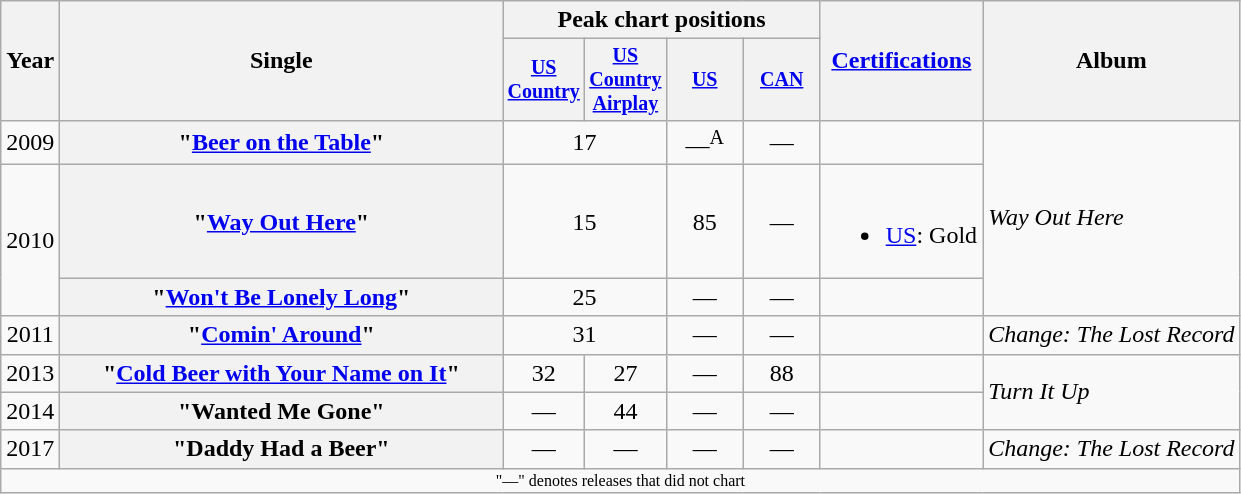<table class="wikitable plainrowheaders" style="text-align:center;">
<tr>
<th rowspan="2">Year</th>
<th rowspan="2" style="width:18em;">Single</th>
<th colspan="4">Peak chart positions</th>
<th scope="col" rowspan="2"><a href='#'>Certifications</a></th>
<th rowspan="2">Album</th>
</tr>
<tr style="font-size:smaller;">
<th style="width:45px;"><a href='#'>US Country</a><br></th>
<th style="width:45px;"><a href='#'>US Country Airplay</a></th>
<th style="width:45px;"><a href='#'>US</a><br></th>
<th style="width:45px;"><a href='#'>CAN</a><br></th>
</tr>
<tr>
<td>2009</td>
<th scope="row">"<a href='#'>Beer on the Table</a>"</th>
<td colspan=2>17</td>
<td>—<sup>A</sup></td>
<td>—</td>
<td></td>
<td style="text-align:left;" rowspan="3"><em>Way Out Here</em></td>
</tr>
<tr>
<td rowspan="2">2010</td>
<th scope="row">"<a href='#'>Way Out Here</a>"</th>
<td colspan=2>15</td>
<td>85</td>
<td>—</td>
<td><br><ul><li><a href='#'>US</a>: Gold</li></ul></td>
</tr>
<tr>
<th scope="row">"<a href='#'>Won't Be Lonely Long</a>"</th>
<td colspan=2>25</td>
<td>—</td>
<td>—</td>
</tr>
<tr>
<td>2011</td>
<th scope="row">"<a href='#'>Comin' Around</a>"</th>
<td colspan=2>31</td>
<td>—</td>
<td>—</td>
<td></td>
<td style="text-align:left;"><em>Change: The Lost Record</em></td>
</tr>
<tr>
<td>2013</td>
<th scope="row">"<a href='#'>Cold Beer with Your Name on It</a>"</th>
<td>32</td>
<td>27</td>
<td>—</td>
<td>88</td>
<td></td>
<td style="text-align:left;" rowspan="2"><em>Turn It Up</em></td>
</tr>
<tr>
<td>2014</td>
<th scope="row">"Wanted Me Gone"</th>
<td>—</td>
<td>44</td>
<td>—</td>
<td>—</td>
</tr>
<tr>
<td>2017</td>
<th scope="row">"Daddy Had a Beer"</th>
<td>—</td>
<td>—</td>
<td>—</td>
<td>—</td>
<td></td>
<td style="text-align:left;"><em>Change: The Lost Record</em></td>
</tr>
<tr>
<td colspan="8" style="font-size:8pt">"—" denotes releases that did not chart</td>
</tr>
</table>
